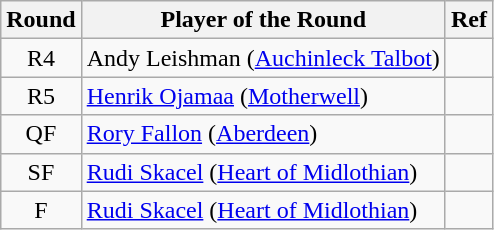<table class="wikitable">
<tr>
<th>Round</th>
<th>Player of the Round</th>
<th>Ref</th>
</tr>
<tr>
<td style="text-align:center">R4</td>
<td>Andy Leishman (<a href='#'>Auchinleck Talbot</a>)</td>
<td></td>
</tr>
<tr>
<td style="text-align:center">R5</td>
<td><a href='#'>Henrik Ojamaa</a> (<a href='#'>Motherwell</a>)</td>
<td></td>
</tr>
<tr>
<td style="text-align:center">QF</td>
<td><a href='#'>Rory Fallon</a> (<a href='#'>Aberdeen</a>)</td>
<td></td>
</tr>
<tr>
<td style="text-align:center">SF</td>
<td><a href='#'>Rudi Skacel</a> (<a href='#'>Heart of Midlothian</a>)</td>
<td></td>
</tr>
<tr>
<td style="text-align:center">F</td>
<td><a href='#'>Rudi Skacel</a> (<a href='#'>Heart of Midlothian</a>)</td>
<td></td>
</tr>
</table>
